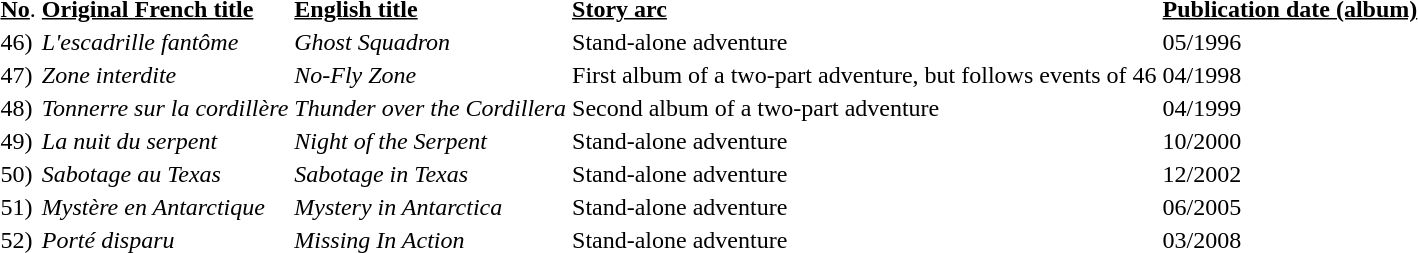<table>
<tr>
<td><u><strong>No</strong></u>.</td>
<td><u><strong>Original French title</strong></u></td>
<td><u><strong>English title</strong></u></td>
<td><u><strong>Story arc</strong></u></td>
<td><u><strong>Publication date (album)</strong></u></td>
</tr>
<tr>
<td>46)</td>
<td><em>L'escadrille fantôme</em></td>
<td><em>Ghost Squadron</em></td>
<td>Stand-alone adventure</td>
<td>05/1996</td>
</tr>
<tr>
<td>47)</td>
<td><em>Zone interdite</em></td>
<td><em>No-Fly Zone</em></td>
<td>First album of a two-part adventure, but follows events of 46</td>
<td>04/1998</td>
</tr>
<tr>
<td>48)</td>
<td><em>Tonnerre sur la cordillère</em></td>
<td><em>Thunder over the Cordillera</em></td>
<td>Second album of a two-part adventure</td>
<td>04/1999</td>
</tr>
<tr>
<td>49)</td>
<td><em>La nuit du serpent</em></td>
<td><em>Night of the Serpent</em></td>
<td>Stand-alone adventure</td>
<td>10/2000</td>
</tr>
<tr>
<td>50)</td>
<td><em>Sabotage au Texas</em></td>
<td><em>Sabotage in Texas</em></td>
<td>Stand-alone adventure</td>
<td>12/2002</td>
</tr>
<tr>
<td>51)</td>
<td><em>Mystère en Antarctique</em></td>
<td><em>Mystery in Antarctica</em></td>
<td>Stand-alone adventure</td>
<td>06/2005</td>
</tr>
<tr>
<td>52)</td>
<td><em>Porté disparu</em></td>
<td><em>Missing In Action</em></td>
<td>Stand-alone adventure</td>
<td>03/2008</td>
</tr>
</table>
